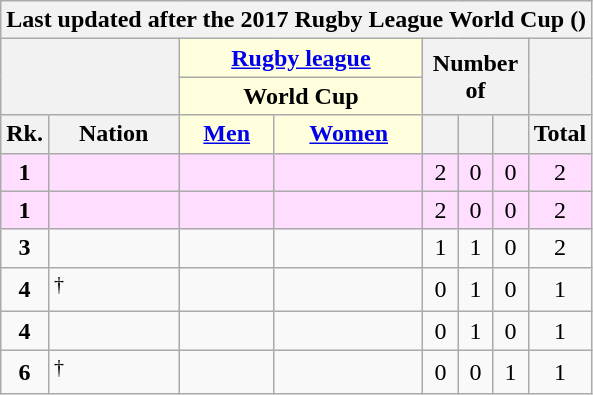<table class="wikitable" style="margin-top: 0em; text-align: center; font-size: 100%;">
<tr>
<th colspan="8">Last updated after the 2017 Rugby League World Cup ()</th>
</tr>
<tr>
<th rowspan="2" colspan="2"></th>
<th colspan="2" style="background: #ffd;"><a href='#'>Rugby league</a></th>
<th rowspan="2" colspan="3">Number of</th>
<th rowspan="2"></th>
</tr>
<tr>
<th colspan="2" style="background: #ffd;">World Cup</th>
</tr>
<tr>
<th style="width: 1em;">Rk.</th>
<th>Nation</th>
<th style="background: #ffd;"><a href='#'>Men</a></th>
<th style="background: #ffd;"><a href='#'>Women</a></th>
<th style="width: 1em;"></th>
<th style="width: 1em;"></th>
<th style="width: 1em;"></th>
<th style="width: 1em;">Total</th>
</tr>
<tr style="background: #fdf;">
<td><strong>1</strong></td>
<td style="text-align: left;"></td>
<td></td>
<td></td>
<td>2</td>
<td>0</td>
<td>0</td>
<td>2</td>
</tr>
<tr style="background: #fdf;">
<td><strong>1</strong></td>
<td style="text-align: left;"></td>
<td></td>
<td></td>
<td>2</td>
<td>0</td>
<td>0</td>
<td>2</td>
</tr>
<tr>
<td><strong>3</strong></td>
<td style="text-align: left;"></td>
<td></td>
<td></td>
<td>1</td>
<td>1</td>
<td>0</td>
<td>2</td>
</tr>
<tr>
<td><strong>4</strong></td>
<td style="text-align: left;"><sup>†</sup></td>
<td></td>
<td></td>
<td>0</td>
<td>1</td>
<td>0</td>
<td>1</td>
</tr>
<tr>
<td><strong>4</strong></td>
<td style="text-align: left;"></td>
<td></td>
<td></td>
<td>0</td>
<td>1</td>
<td>0</td>
<td>1</td>
</tr>
<tr>
<td><strong>6</strong></td>
<td style="text-align: left;"><sup>†</sup></td>
<td></td>
<td></td>
<td>0</td>
<td>0</td>
<td>1</td>
<td>1</td>
</tr>
</table>
